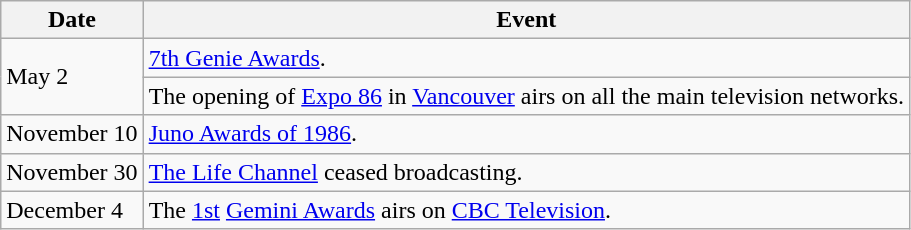<table class="wikitable">
<tr>
<th>Date</th>
<th>Event</th>
</tr>
<tr>
<td rowspan="2">May 2</td>
<td><a href='#'>7th Genie Awards</a>.</td>
</tr>
<tr>
<td>The opening of <a href='#'>Expo 86</a> in <a href='#'>Vancouver</a> airs on all the main television networks.</td>
</tr>
<tr>
<td>November 10</td>
<td><a href='#'>Juno Awards of 1986</a>.</td>
</tr>
<tr>
<td>November 30</td>
<td><a href='#'>The Life Channel</a> ceased broadcasting.</td>
</tr>
<tr>
<td>December 4</td>
<td>The <a href='#'>1st</a> <a href='#'>Gemini Awards</a> airs on <a href='#'>CBC Television</a>.</td>
</tr>
</table>
